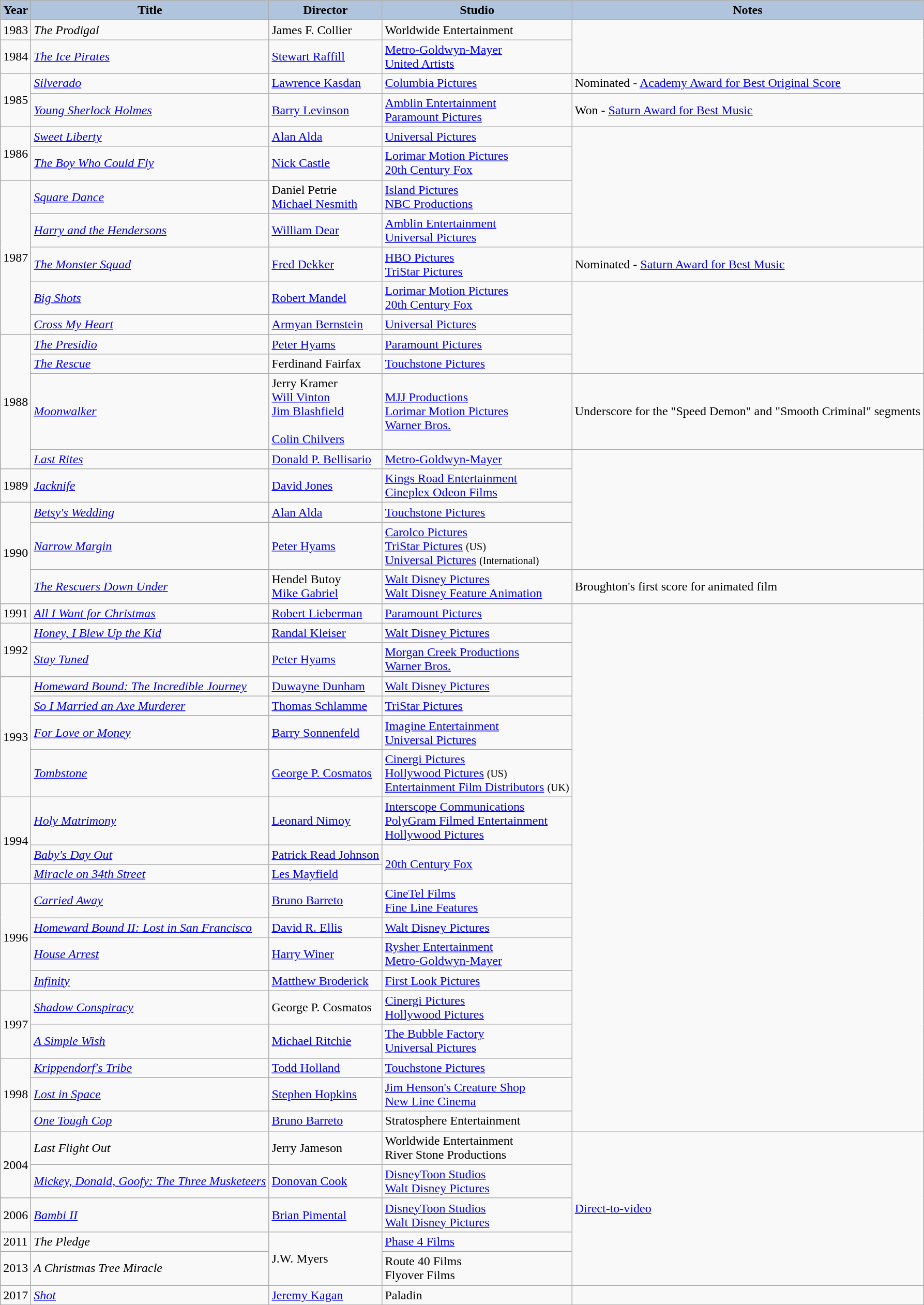<table class="wikitable">
<tr>
<th style="background:#B0C4DE;">Year</th>
<th style="background:#B0C4DE;">Title</th>
<th style="background:#B0C4DE;">Director</th>
<th style="background:#B0C4DE;">Studio</th>
<th style="background:#B0C4DE;">Notes</th>
</tr>
<tr>
<td>1983</td>
<td><em>The Prodigal</em></td>
<td>James F. Collier</td>
<td>Worldwide Entertainment</td>
<td rowspan="2"></td>
</tr>
<tr>
<td>1984</td>
<td><em><a href='#'>The Ice Pirates</a></em></td>
<td><a href='#'>Stewart Raffill</a></td>
<td><a href='#'>Metro-Goldwyn-Mayer</a><br><a href='#'>United Artists</a></td>
</tr>
<tr>
<td rowspan="2">1985</td>
<td><em><a href='#'>Silverado</a></em></td>
<td><a href='#'>Lawrence Kasdan</a></td>
<td><a href='#'>Columbia Pictures</a></td>
<td>Nominated - <a href='#'>Academy Award for Best Original Score</a></td>
</tr>
<tr>
<td><em><a href='#'>Young Sherlock Holmes</a> </em></td>
<td><a href='#'>Barry Levinson</a></td>
<td><a href='#'>Amblin Entertainment</a><br><a href='#'>Paramount Pictures</a></td>
<td>Won - <a href='#'>Saturn Award for Best Music</a></td>
</tr>
<tr>
<td rowspan="2">1986</td>
<td><em><a href='#'>Sweet Liberty</a></em></td>
<td><a href='#'>Alan Alda</a></td>
<td><a href='#'>Universal Pictures</a></td>
<td rowspan="4"></td>
</tr>
<tr>
<td><em><a href='#'>The Boy Who Could Fly</a></em></td>
<td><a href='#'>Nick Castle</a></td>
<td><a href='#'>Lorimar Motion Pictures</a><br><a href='#'>20th Century Fox</a></td>
</tr>
<tr>
<td rowspan="5">1987</td>
<td><em><a href='#'>Square Dance</a></em></td>
<td>Daniel Petrie<br><a href='#'>Michael Nesmith</a></td>
<td><a href='#'>Island Pictures</a><br><a href='#'>NBC Productions</a></td>
</tr>
<tr>
<td><em><a href='#'>Harry and the Hendersons</a></em></td>
<td><a href='#'>William Dear</a></td>
<td><a href='#'>Amblin Entertainment</a><br><a href='#'>Universal Pictures</a></td>
</tr>
<tr>
<td><em><a href='#'>The Monster Squad</a></em></td>
<td><a href='#'>Fred Dekker</a></td>
<td><a href='#'>HBO Pictures</a><br><a href='#'>TriStar Pictures</a></td>
<td>Nominated - <a href='#'>Saturn Award for Best Music</a></td>
</tr>
<tr>
<td><em><a href='#'>Big Shots</a></em></td>
<td><a href='#'>Robert Mandel</a></td>
<td><a href='#'>Lorimar Motion Pictures</a><br><a href='#'>20th Century Fox</a></td>
<td rowspan="4"></td>
</tr>
<tr>
<td><em><a href='#'>Cross My Heart</a></em></td>
<td><a href='#'>Armyan Bernstein</a></td>
<td><a href='#'>Universal Pictures</a></td>
</tr>
<tr>
<td rowspan="4">1988</td>
<td><em><a href='#'>The Presidio</a></em></td>
<td><a href='#'>Peter Hyams</a></td>
<td><a href='#'>Paramount Pictures</a></td>
</tr>
<tr>
<td><em><a href='#'>The Rescue</a></em></td>
<td>Ferdinand Fairfax</td>
<td><a href='#'>Touchstone Pictures</a></td>
</tr>
<tr>
<td><em><a href='#'>Moonwalker</a></em></td>
<td>Jerry Kramer<br><a href='#'>Will Vinton</a><br><a href='#'>Jim Blashfield</a><br><br><a href='#'>Colin Chilvers</a></td>
<td><a href='#'>MJJ Productions</a><br><a href='#'>Lorimar Motion Pictures</a><br><a href='#'>Warner Bros.</a></td>
<td>Underscore for the "Speed Demon" and "Smooth Criminal" segments</td>
</tr>
<tr>
<td><em><a href='#'>Last Rites</a></em></td>
<td><a href='#'>Donald P. Bellisario</a></td>
<td><a href='#'>Metro-Goldwyn-Mayer</a></td>
<td rowspan="4"></td>
</tr>
<tr>
<td>1989</td>
<td><em><a href='#'>Jacknife</a></em></td>
<td><a href='#'>David Jones</a></td>
<td><a href='#'>Kings Road Entertainment</a><br><a href='#'>Cineplex Odeon Films</a></td>
</tr>
<tr>
<td rowspan="3">1990</td>
<td><em><a href='#'>Betsy's Wedding</a></em></td>
<td><a href='#'>Alan Alda</a></td>
<td><a href='#'>Touchstone Pictures</a></td>
</tr>
<tr>
<td><em><a href='#'>Narrow Margin</a></em></td>
<td><a href='#'>Peter Hyams</a></td>
<td><a href='#'>Carolco Pictures</a><br><a href='#'>TriStar Pictures</a> <small>(US)</small><br><a href='#'>Universal Pictures</a> <small>(International)</small></td>
</tr>
<tr>
<td><em><a href='#'>The Rescuers Down Under</a></em></td>
<td>Hendel Butoy<br><a href='#'>Mike Gabriel</a></td>
<td><a href='#'>Walt Disney Pictures</a><br><a href='#'>Walt Disney Feature Animation</a></td>
<td>Broughton's first score for animated film</td>
</tr>
<tr>
<td>1991</td>
<td><em><a href='#'>All I Want for Christmas</a></em></td>
<td><a href='#'>Robert Lieberman</a></td>
<td><a href='#'>Paramount Pictures</a></td>
</tr>
<tr>
<td rowspan="2">1992</td>
<td><em><a href='#'>Honey, I Blew Up the Kid</a></em></td>
<td><a href='#'>Randal Kleiser</a></td>
<td><a href='#'>Walt Disney Pictures</a></td>
</tr>
<tr>
<td><em><a href='#'>Stay Tuned</a></em></td>
<td><a href='#'>Peter Hyams</a></td>
<td><a href='#'>Morgan Creek Productions</a><br><a href='#'>Warner Bros.</a></td>
</tr>
<tr>
<td rowspan="4">1993</td>
<td><em><a href='#'>Homeward Bound: The Incredible Journey</a></em></td>
<td><a href='#'>Duwayne Dunham</a></td>
<td><a href='#'>Walt Disney Pictures</a></td>
</tr>
<tr>
<td><em><a href='#'>So I Married an Axe Murderer</a></em></td>
<td><a href='#'>Thomas Schlamme</a></td>
<td><a href='#'>TriStar Pictures</a></td>
</tr>
<tr>
<td><em><a href='#'>For Love or Money</a></em></td>
<td><a href='#'>Barry Sonnenfeld</a></td>
<td><a href='#'>Imagine Entertainment</a><br><a href='#'>Universal Pictures</a></td>
</tr>
<tr>
<td><em><a href='#'>Tombstone</a></em></td>
<td><a href='#'>George P. Cosmatos</a></td>
<td><a href='#'>Cinergi Pictures</a><br><a href='#'>Hollywood Pictures</a> <small>(US)</small><br><a href='#'>Entertainment Film Distributors</a> <small>(UK)</small></td>
</tr>
<tr>
<td rowspan="3">1994</td>
<td><em><a href='#'>Holy Matrimony</a></em></td>
<td><a href='#'>Leonard Nimoy</a></td>
<td><a href='#'>Interscope Communications</a><br><a href='#'>PolyGram Filmed Entertainment</a><br><a href='#'>Hollywood Pictures</a></td>
</tr>
<tr>
<td><em><a href='#'>Baby's Day Out</a></em></td>
<td><a href='#'>Patrick Read Johnson</a></td>
<td rowspan="2"><a href='#'>20th Century Fox</a></td>
</tr>
<tr>
<td><em><a href='#'>Miracle on 34th Street</a></em></td>
<td><a href='#'>Les Mayfield</a></td>
</tr>
<tr>
<td rowspan="4">1996</td>
<td><em><a href='#'>Carried Away</a></em></td>
<td><a href='#'>Bruno Barreto</a></td>
<td><a href='#'>CineTel Films</a><br><a href='#'>Fine Line Features</a></td>
</tr>
<tr>
<td><em><a href='#'>Homeward Bound II: Lost in San Francisco</a></em></td>
<td><a href='#'>David R. Ellis</a></td>
<td><a href='#'>Walt Disney Pictures</a></td>
</tr>
<tr>
<td><em><a href='#'>House Arrest</a></em></td>
<td><a href='#'>Harry Winer</a></td>
<td><a href='#'>Rysher Entertainment</a><br><a href='#'>Metro-Goldwyn-Mayer</a></td>
</tr>
<tr>
<td><em><a href='#'>Infinity</a></em></td>
<td><a href='#'>Matthew Broderick</a></td>
<td><a href='#'>First Look Pictures</a></td>
</tr>
<tr>
<td rowspan="2">1997</td>
<td><em><a href='#'>Shadow Conspiracy</a></em></td>
<td>George P. Cosmatos</td>
<td><a href='#'>Cinergi Pictures</a><br><a href='#'>Hollywood Pictures</a></td>
</tr>
<tr>
<td><em><a href='#'>A Simple Wish</a></em></td>
<td><a href='#'>Michael Ritchie</a></td>
<td><a href='#'>The Bubble Factory</a><br><a href='#'>Universal Pictures</a></td>
</tr>
<tr>
<td rowspan="3">1998</td>
<td><em><a href='#'>Krippendorf's Tribe</a></em></td>
<td><a href='#'>Todd Holland</a></td>
<td><a href='#'>Touchstone Pictures</a></td>
</tr>
<tr>
<td><em><a href='#'>Lost in Space</a></em></td>
<td><a href='#'>Stephen Hopkins</a></td>
<td><a href='#'>Jim Henson's Creature Shop</a><br><a href='#'>New Line Cinema</a></td>
</tr>
<tr>
<td><em><a href='#'>One Tough Cop</a></em></td>
<td><a href='#'>Bruno Barreto</a></td>
<td>Stratosphere Entertainment</td>
</tr>
<tr>
<td rowspan="2">2004</td>
<td><em>Last Flight Out</em></td>
<td>Jerry Jameson</td>
<td>Worldwide Entertainment<br>River Stone Productions</td>
<td rowspan="5"><a href='#'>Direct-to-video</a></td>
</tr>
<tr>
<td><em><a href='#'>Mickey, Donald, Goofy: The Three Musketeers</a></em></td>
<td><a href='#'>Donovan Cook</a></td>
<td><a href='#'>DisneyToon Studios</a><br><a href='#'>Walt Disney Pictures</a></td>
</tr>
<tr>
<td>2006</td>
<td><em><a href='#'>Bambi II</a></em></td>
<td><a href='#'>Brian Pimental</a></td>
<td><a href='#'>DisneyToon Studios</a><br><a href='#'>Walt Disney Pictures</a></td>
</tr>
<tr>
<td>2011</td>
<td><em>The Pledge</em></td>
<td rowspan="2">J.W. Myers</td>
<td><a href='#'>Phase 4 Films</a></td>
</tr>
<tr>
<td>2013</td>
<td><em>A Christmas Tree Miracle</em></td>
<td>Route 40 Films<br>Flyover Films</td>
</tr>
<tr>
<td>2017</td>
<td><em><a href='#'>Shot</a></em></td>
<td><a href='#'>Jeremy Kagan</a></td>
<td>Paladin</td>
<td></td>
</tr>
<tr>
</tr>
</table>
